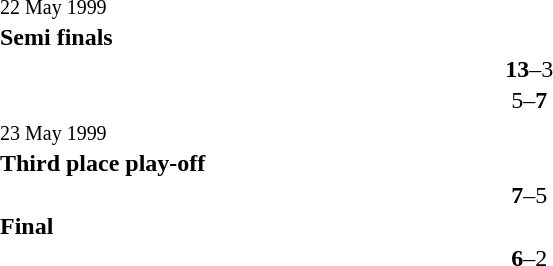<table width=100% cellspacing=1>
<tr>
<th width=22%></th>
<th width=12%></th>
<th></th>
</tr>
<tr>
<td><small>22 May 1999</small></td>
</tr>
<tr>
<td><strong>Semi finals</strong></td>
</tr>
<tr>
<td align=right><strong></strong></td>
<td align=center><strong>13</strong>–3</td>
<td></td>
</tr>
<tr>
<td align=right></td>
<td align=center>5–<strong>7</strong></td>
<td></td>
</tr>
<tr>
<td><small>23 May 1999</small></td>
</tr>
<tr>
<td><strong>Third place play-off</strong></td>
</tr>
<tr>
<td align=right><strong></strong></td>
<td align=center><strong>7</strong>–5</td>
<td></td>
</tr>
<tr>
<td><strong>Final</strong></td>
</tr>
<tr>
<td align=right><strong></strong></td>
<td align=center><strong>6</strong>–2</td>
<td></td>
</tr>
</table>
